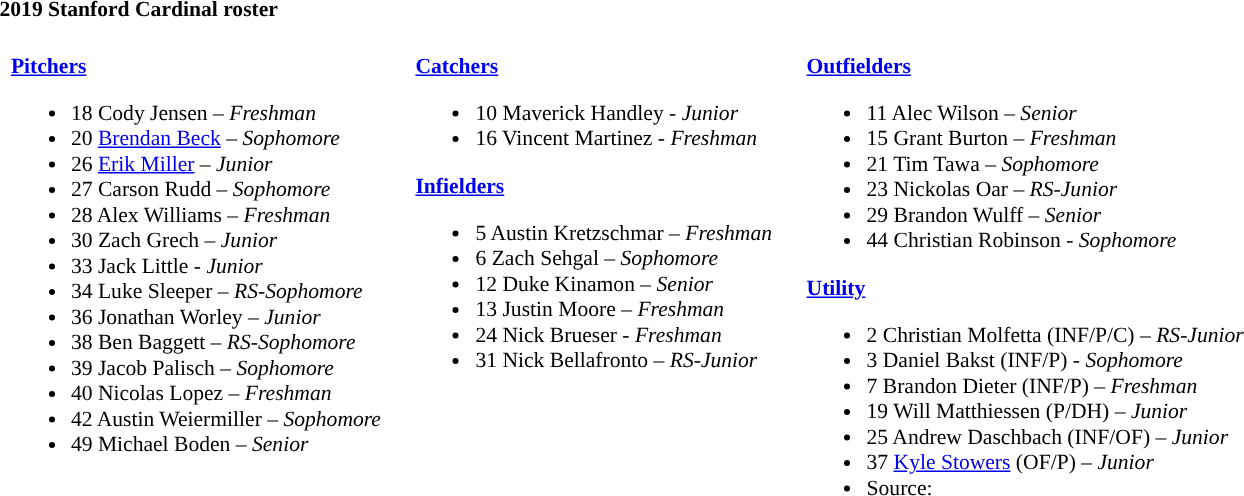<table class="toccolours" style="text-align: left; font-size:90%;">
<tr>
<th colspan="9">2019 Stanford Cardinal roster</th>
</tr>
<tr>
<td width="03"> </td>
<td valign="top"><br><strong><a href='#'>Pitchers</a></strong><ul><li>18 Cody Jensen – <em>Freshman</em></li><li>20 <a href='#'>Brendan Beck</a> – <em>Sophomore</em></li><li>26 <a href='#'>Erik Miller</a> – <em>Junior</em></li><li>27 Carson Rudd – <em>Sophomore</em></li><li>28 Alex Williams – <em>Freshman</em></li><li>30 Zach Grech – <em>Junior</em></li><li>33 Jack Little - <em>Junior</em></li><li>34 Luke Sleeper – <em>RS-Sophomore</em></li><li>36 Jonathan Worley – <em>Junior</em></li><li>38 Ben Baggett – <em>RS-Sophomore</em></li><li>39 Jacob Palisch – <em>Sophomore</em></li><li>40 Nicolas Lopez – <em>Freshman</em></li><li>42 Austin Weiermiller – <em>Sophomore</em></li><li>49 Michael Boden – <em>Senior</em></li></ul></td>
<td width="15"> </td>
<td valign="top"><br><strong><a href='#'>Catchers</a></strong><ul><li>10 Maverick Handley - <em>Junior</em></li><li>16 Vincent Martinez - <em>Freshman</em></li></ul><strong><a href='#'>Infielders</a></strong><ul><li>5 Austin Kretzschmar – <em>Freshman</em></li><li>6 Zach Sehgal – <em>Sophomore</em></li><li>12 Duke Kinamon – <em>Senior</em></li><li>13 Justin Moore – <em>Freshman</em></li><li>24 Nick Brueser - <em> Freshman</em></li><li>31 Nick Bellafronto – <em>RS-Junior</em></li></ul></td>
<td width="15"> </td>
<td valign="top"><br><strong><a href='#'>Outfielders</a></strong><ul><li>11 Alec Wilson – <em>Senior</em></li><li>15 Grant Burton – <em>Freshman</em></li><li>21 Tim Tawa – <em>Sophomore</em></li><li>23 Nickolas Oar – <em>RS-Junior</em></li><li>29 Brandon Wulff – <em>Senior</em></li><li>44 Christian Robinson - <em>Sophomore</em></li></ul><strong><a href='#'>Utility</a></strong><ul><li>2 Christian Molfetta (INF/P/C) – <em>RS-Junior</em></li><li>3 Daniel Bakst (INF/P) - <em> Sophomore</em></li><li>7 Brandon Dieter (INF/P) – <em>Freshman</em></li><li>19 Will Matthiessen (P/DH) – <em>Junior</em></li><li>25 Andrew Daschbach (INF/OF) – <em>Junior</em></li><li>37 <a href='#'>Kyle Stowers</a> (OF/P) – <em>Junior</em></li><li>Source:</li></ul></td>
</tr>
</table>
